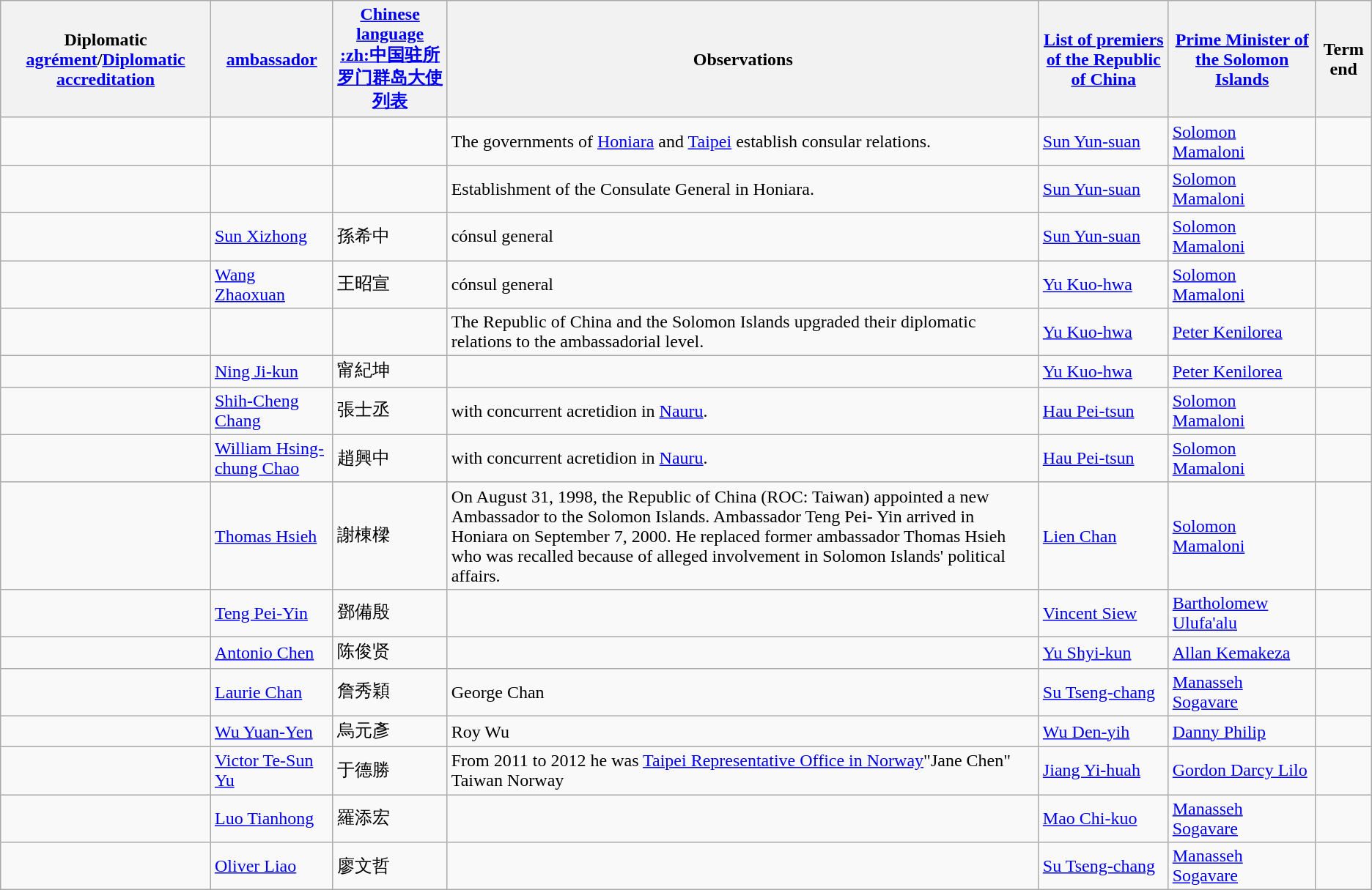<table class="wikitable sortable">
<tr>
<th>Diplomatic <a href='#'>agrément</a>/<a href='#'>Diplomatic accreditation</a></th>
<th><a href='#'>ambassador</a></th>
<th><a href='#'>Chinese language</a><br><a href='#'>:zh:中国驻所罗门群岛大使列表</a></th>
<th>Observations</th>
<th><a href='#'>List of premiers of the Republic of China</a></th>
<th><a href='#'>Prime Minister of the Solomon Islands</a></th>
<th>Term end</th>
</tr>
<tr>
<td></td>
<td></td>
<td></td>
<td>The governments of <a href='#'>Honiara</a> and <a href='#'>Taipei</a> establish consular relations.</td>
<td><a href='#'>Sun Yun-suan</a></td>
<td><a href='#'>Solomon Mamaloni</a></td>
<td></td>
</tr>
<tr>
<td></td>
<td></td>
<td></td>
<td>Establishment of the Consulate General in Honiara.</td>
<td><a href='#'>Sun Yun-suan</a></td>
<td><a href='#'>Solomon Mamaloni</a></td>
<td></td>
</tr>
<tr>
<td></td>
<td><a href='#'>Sun Xizhong</a></td>
<td>孫希中</td>
<td>cónsul general</td>
<td><a href='#'>Sun Yun-suan</a></td>
<td><a href='#'>Solomon Mamaloni</a></td>
<td></td>
</tr>
<tr>
<td></td>
<td><a href='#'>Wang Zhaoxuan</a></td>
<td>王昭宣</td>
<td>cónsul general</td>
<td><a href='#'>Yu Kuo-hwa</a></td>
<td><a href='#'>Solomon Mamaloni</a></td>
<td></td>
</tr>
<tr>
<td></td>
<td></td>
<td></td>
<td>The Republic of China and the Solomon Islands upgraded their diplomatic relations to the ambassadorial level.</td>
<td><a href='#'>Yu Kuo-hwa</a></td>
<td><a href='#'>Peter Kenilorea</a></td>
<td></td>
</tr>
<tr>
<td></td>
<td><a href='#'>Ning Ji-kun</a></td>
<td>甯紀坤</td>
<td></td>
<td><a href='#'>Yu Kuo-hwa</a></td>
<td><a href='#'>Peter Kenilorea</a></td>
<td></td>
</tr>
<tr>
<td></td>
<td><a href='#'>Shih-Cheng Chang</a></td>
<td>張士丞</td>
<td>with concurrent acretidion in <a href='#'>Nauru</a>.</td>
<td><a href='#'>Hau Pei-tsun</a></td>
<td><a href='#'>Solomon Mamaloni</a></td>
<td></td>
</tr>
<tr>
<td></td>
<td><a href='#'>William Hsing-chung Chao</a></td>
<td>趙興中</td>
<td>with concurrent acretidion in <a href='#'>Nauru</a>.</td>
<td><a href='#'>Hau Pei-tsun</a></td>
<td><a href='#'>Solomon Mamaloni</a></td>
<td></td>
</tr>
<tr>
<td></td>
<td><a href='#'>Thomas Hsieh</a></td>
<td>謝棟樑</td>
<td>On August 31, 1998, the Republic of China (ROC: Taiwan) appointed a new Ambassador to the Solomon Islands. Ambassador Teng Pei- Yin arrived in Honiara on September 7, 2000. He replaced former ambassador Thomas Hsieh who was recalled because of alleged involvement in Solomon Islands' political affairs.</td>
<td><a href='#'>Lien Chan</a></td>
<td><a href='#'>Solomon Mamaloni</a></td>
<td></td>
</tr>
<tr>
<td></td>
<td><a href='#'>Teng Pei-Yin</a></td>
<td>鄧備殷</td>
<td></td>
<td><a href='#'>Vincent Siew</a></td>
<td><a href='#'>Bartholomew Ulufa'alu</a></td>
<td></td>
</tr>
<tr>
<td></td>
<td><a href='#'>Antonio Chen</a></td>
<td>陈俊贤</td>
<td></td>
<td><a href='#'>Yu Shyi-kun</a></td>
<td><a href='#'>Allan Kemakeza</a></td>
<td></td>
</tr>
<tr>
<td></td>
<td><a href='#'>Laurie Chan</a></td>
<td>詹秀穎</td>
<td>George Chan</td>
<td><a href='#'>Su Tseng-chang</a></td>
<td><a href='#'>Manasseh Sogavare</a></td>
<td></td>
</tr>
<tr>
<td></td>
<td><a href='#'>Wu Yuan-Yen</a></td>
<td>烏元彥</td>
<td>Roy Wu</td>
<td><a href='#'>Wu Den-yih</a></td>
<td><a href='#'>Danny Philip</a></td>
<td></td>
</tr>
<tr>
<td></td>
<td><a href='#'>Victor Te-Sun Yu</a></td>
<td>于德勝</td>
<td>From 2011 to 2012 he was <a href='#'>Taipei Representative Office in Norway</a>"Jane Chen" Taiwan Norway</td>
<td><a href='#'>Jiang Yi-huah</a></td>
<td><a href='#'>Gordon Darcy Lilo</a></td>
<td></td>
</tr>
<tr>
<td></td>
<td><a href='#'>Luo Tianhong</a></td>
<td>羅添宏</td>
<td></td>
<td><a href='#'>Mao Chi-kuo</a></td>
<td><a href='#'>Manasseh Sogavare</a></td>
<td></td>
</tr>
<tr>
<td></td>
<td><a href='#'>Oliver Liao</a></td>
<td>廖文哲</td>
<td></td>
<td><a href='#'>Su Tseng-chang</a></td>
<td><a href='#'>Manasseh Sogavare</a></td>
<td></td>
</tr>
</table>
